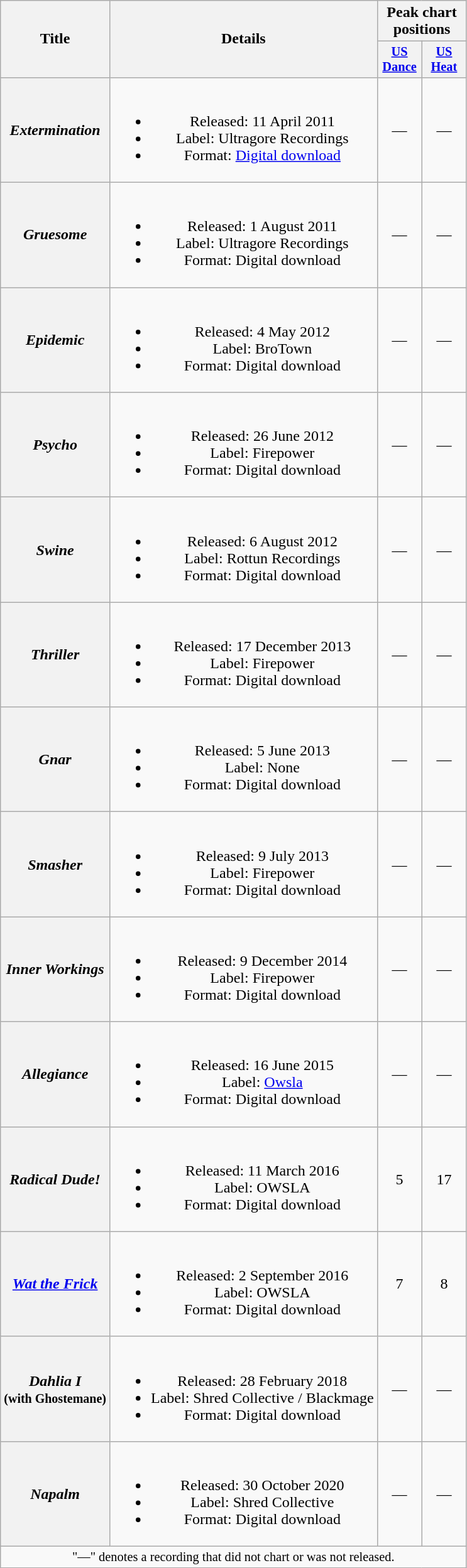<table class="wikitable plainrowheaders" style="text-align:center;">
<tr>
<th rowspan="2">Title</th>
<th rowspan="2">Details</th>
<th colspan="2">Peak chart positions</th>
</tr>
<tr>
<th scope="col" style="width:3em;font-size:85%;"><a href='#'>US Dance</a><br></th>
<th scope="col" style="width:3em;font-size:85%;"><a href='#'>US</a><br><a href='#'>Heat</a><br></th>
</tr>
<tr>
<th scope="row"><em>Extermination</em></th>
<td><br><ul><li>Released: 11 April 2011</li><li>Label: Ultragore Recordings</li><li>Format: <a href='#'>Digital download</a></li></ul></td>
<td>—</td>
<td>—</td>
</tr>
<tr>
<th scope="row"><em>Gruesome</em></th>
<td><br><ul><li>Released: 1 August 2011</li><li>Label: Ultragore Recordings</li><li>Format: Digital download</li></ul></td>
<td>—</td>
<td>—</td>
</tr>
<tr>
<th scope="row"><em>Epidemic</em></th>
<td><br><ul><li>Released: 4 May 2012</li><li>Label: BroTown</li><li>Format: Digital download</li></ul></td>
<td>—</td>
<td>—</td>
</tr>
<tr>
<th scope="row"><em>Psycho</em></th>
<td><br><ul><li>Released: 26 June 2012</li><li>Label: Firepower</li><li>Format: Digital download</li></ul></td>
<td>—</td>
<td>—</td>
</tr>
<tr>
<th scope="row"><em>Swine</em></th>
<td><br><ul><li>Released: 6 August 2012</li><li>Label: Rottun Recordings</li><li>Format: Digital download</li></ul></td>
<td>—</td>
<td>—</td>
</tr>
<tr>
<th scope="row"><em>Thriller</em></th>
<td><br><ul><li>Released: 17 December 2013</li><li>Label: Firepower</li><li>Format: Digital download</li></ul></td>
<td>—</td>
<td>—</td>
</tr>
<tr>
<th scope="row"><em>Gnar</em></th>
<td><br><ul><li>Released: 5 June 2013</li><li>Label: None</li><li>Format: Digital download</li></ul></td>
<td>—</td>
<td>—</td>
</tr>
<tr>
<th scope="row"><em>Smasher</em></th>
<td><br><ul><li>Released: 9 July 2013</li><li>Label: Firepower</li><li>Format: Digital download</li></ul></td>
<td>—</td>
<td>—</td>
</tr>
<tr>
<th scope="row"><em>Inner Workings</em></th>
<td><br><ul><li>Released: 9 December 2014</li><li>Label: Firepower</li><li>Format: Digital download</li></ul></td>
<td>—</td>
<td>—</td>
</tr>
<tr>
<th scope="row"><em>Allegiance</em></th>
<td><br><ul><li>Released: 16 June 2015</li><li>Label: <a href='#'>Owsla</a></li><li>Format: Digital download</li></ul></td>
<td>—</td>
<td>—</td>
</tr>
<tr>
<th scope="row"><em>Radical Dude!</em></th>
<td><br><ul><li>Released: 11 March 2016</li><li>Label: OWSLA</li><li>Format: Digital download</li></ul></td>
<td>5</td>
<td>17</td>
</tr>
<tr>
<th scope="row"><em><a href='#'>Wat the Frick</a></em></th>
<td><br><ul><li>Released: 2 September 2016</li><li>Label: OWSLA</li><li>Format: Digital download</li></ul></td>
<td>7</td>
<td>8</td>
</tr>
<tr>
<th scope="row"><em>Dahlia I</em> <br><small>(with Ghostemane)</small></th>
<td><br><ul><li>Released: 28 February 2018</li><li>Label: Shred Collective / Blackmage</li><li>Format: Digital download</li></ul></td>
<td>—</td>
<td>—</td>
</tr>
<tr>
<th scope="row"><em>Napalm</em></th>
<td><br><ul><li>Released: 30 October 2020</li><li>Label: Shred Collective</li><li>Format: Digital download</li></ul></td>
<td>—</td>
<td>—</td>
</tr>
<tr>
<td colspan="4" style="font-size:85%">"—" denotes a recording that did not chart or was not released.</td>
</tr>
</table>
